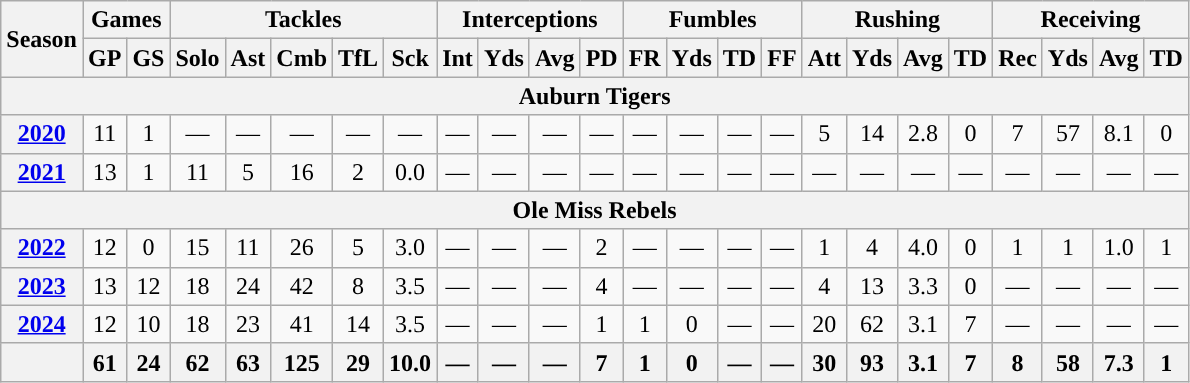<table class="wikitable" style="text-align:center;">
<tr>
<th rowspan="2">Season</th>
<th colspan="2">Games</th>
<th colspan="5">Tackles</th>
<th colspan="4">Interceptions</th>
<th colspan="4">Fumbles</th>
<th colspan="4">Rushing</th>
<th colspan="4">Receiving</th>
</tr>
<tr>
<th>GP</th>
<th>GS</th>
<th>Solo</th>
<th>Ast</th>
<th>Cmb</th>
<th>TfL</th>
<th>Sck</th>
<th>Int</th>
<th>Yds</th>
<th>Avg</th>
<th>PD</th>
<th>FR</th>
<th>Yds</th>
<th>TD</th>
<th>FF</th>
<th>Att</th>
<th>Yds</th>
<th>Avg</th>
<th>TD</th>
<th>Rec</th>
<th>Yds</th>
<th>Avg</th>
<th>TD</th>
</tr>
<tr>
<th colspan="27"><strong>Auburn Tigers</strong></th>
</tr>
<tr>
<th><a href='#'>2020</a></th>
<td>11</td>
<td>1</td>
<td>—</td>
<td>—</td>
<td>—</td>
<td>—</td>
<td>—</td>
<td>—</td>
<td>—</td>
<td>—</td>
<td>—</td>
<td>—</td>
<td>—</td>
<td>—</td>
<td>—</td>
<td>5</td>
<td>14</td>
<td>2.8</td>
<td>0</td>
<td>7</td>
<td>57</td>
<td>8.1</td>
<td>0</td>
</tr>
<tr>
<th><a href='#'>2021</a></th>
<td>13</td>
<td>1</td>
<td>11</td>
<td>5</td>
<td>16</td>
<td>2</td>
<td>0.0</td>
<td>—</td>
<td>—</td>
<td>—</td>
<td>—</td>
<td>—</td>
<td>—</td>
<td>—</td>
<td>—</td>
<td>—</td>
<td>—</td>
<td>—</td>
<td>—</td>
<td>—</td>
<td>—</td>
<td>—</td>
<td>—</td>
</tr>
<tr>
<th colspan="27"><strong>Ole Miss Rebels</strong></th>
</tr>
<tr>
<th><a href='#'>2022</a></th>
<td>12</td>
<td>0</td>
<td>15</td>
<td>11</td>
<td>26</td>
<td>5</td>
<td>3.0</td>
<td>—</td>
<td>—</td>
<td>—</td>
<td>2</td>
<td>—</td>
<td>—</td>
<td>—</td>
<td>—</td>
<td>1</td>
<td>4</td>
<td>4.0</td>
<td>0</td>
<td>1</td>
<td>1</td>
<td>1.0</td>
<td>1</td>
</tr>
<tr>
<th><a href='#'>2023</a></th>
<td>13</td>
<td>12</td>
<td>18</td>
<td>24</td>
<td>42</td>
<td>8</td>
<td>3.5</td>
<td>—</td>
<td>—</td>
<td>—</td>
<td>4</td>
<td>—</td>
<td>—</td>
<td>—</td>
<td>—</td>
<td>4</td>
<td>13</td>
<td>3.3</td>
<td>0</td>
<td>—</td>
<td>—</td>
<td>—</td>
<td>—</td>
</tr>
<tr>
<th><a href='#'>2024</a></th>
<td>12</td>
<td>10</td>
<td>18</td>
<td>23</td>
<td>41</td>
<td>14</td>
<td>3.5</td>
<td>—</td>
<td>—</td>
<td>—</td>
<td>1</td>
<td>1</td>
<td>0</td>
<td>—</td>
<td>—</td>
<td>20</td>
<td>62</td>
<td>3.1</td>
<td>7</td>
<td>—</td>
<td>—</td>
<td>—</td>
<td>—</td>
</tr>
<tr>
<th></th>
<th>61</th>
<th>24</th>
<th>62</th>
<th>63</th>
<th>125</th>
<th>29</th>
<th>10.0</th>
<th>—</th>
<th>—</th>
<th>—</th>
<th>7</th>
<th>1</th>
<th>0</th>
<th>—</th>
<th>—</th>
<th>30</th>
<th>93</th>
<th>3.1</th>
<th>7</th>
<th>8</th>
<th>58</th>
<th>7.3</th>
<th>1</th>
</tr>
</table>
